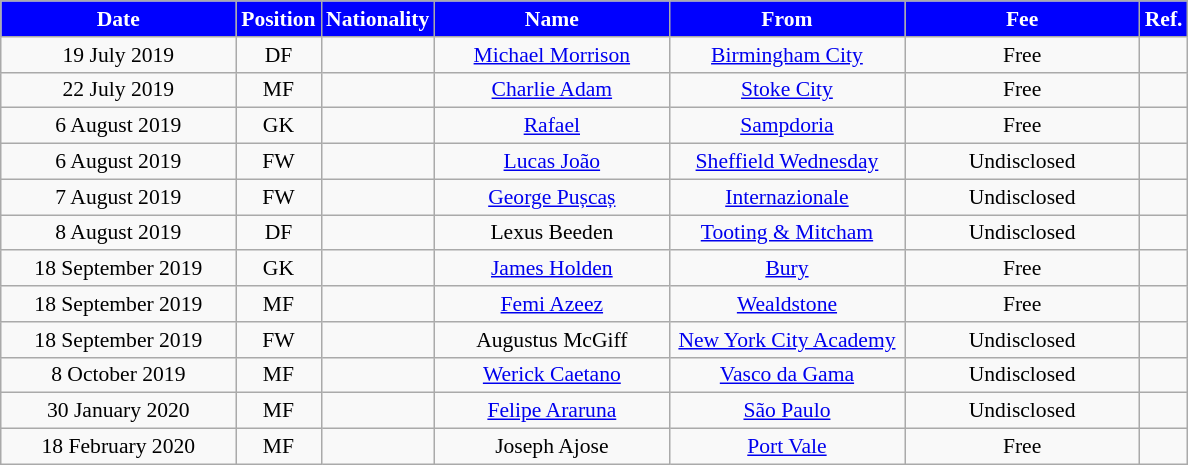<table class="wikitable" style="text-align:center; font-size:90%">
<tr>
<th style="background:#00f; color:white; width:150px;">Date</th>
<th style="background:#00f; color:white; width:50px;">Position</th>
<th style="background:#00f; color:white; width:50px;">Nationality</th>
<th style="background:#00f; color:white; width:150px;">Name</th>
<th style="background:#00f; color:white; width:150px;">From</th>
<th style="background:#00f; color:white; width:150px;">Fee</th>
<th style="background:#00f; color:white; width:20px;">Ref.</th>
</tr>
<tr>
<td>19 July 2019</td>
<td>DF</td>
<td></td>
<td><a href='#'>Michael Morrison</a></td>
<td><a href='#'>Birmingham City</a></td>
<td>Free</td>
<td></td>
</tr>
<tr>
<td>22 July 2019</td>
<td>MF</td>
<td></td>
<td><a href='#'>Charlie Adam</a></td>
<td><a href='#'>Stoke City</a></td>
<td>Free</td>
<td></td>
</tr>
<tr>
<td>6 August 2019</td>
<td>GK</td>
<td></td>
<td><a href='#'>Rafael</a></td>
<td><a href='#'>Sampdoria</a></td>
<td>Free</td>
<td></td>
</tr>
<tr>
<td>6 August 2019</td>
<td>FW</td>
<td></td>
<td><a href='#'>Lucas João</a></td>
<td><a href='#'>Sheffield Wednesday</a></td>
<td>Undisclosed</td>
<td></td>
</tr>
<tr>
<td>7 August 2019</td>
<td>FW</td>
<td></td>
<td><a href='#'>George Pușcaș</a></td>
<td><a href='#'>Internazionale</a></td>
<td>Undisclosed</td>
<td></td>
</tr>
<tr>
<td>8 August 2019</td>
<td>DF</td>
<td></td>
<td>Lexus Beeden</td>
<td><a href='#'>Tooting & Mitcham</a></td>
<td>Undisclosed</td>
<td></td>
</tr>
<tr>
<td>18 September 2019</td>
<td>GK</td>
<td></td>
<td><a href='#'>James Holden</a></td>
<td><a href='#'>Bury</a></td>
<td>Free</td>
<td></td>
</tr>
<tr>
<td>18 September 2019</td>
<td>MF</td>
<td></td>
<td><a href='#'>Femi Azeez</a></td>
<td><a href='#'>Wealdstone</a></td>
<td>Free</td>
<td></td>
</tr>
<tr>
<td>18 September 2019</td>
<td>FW</td>
<td></td>
<td>Augustus McGiff</td>
<td><a href='#'>New York City Academy</a></td>
<td>Undisclosed</td>
<td></td>
</tr>
<tr>
<td>8 October 2019</td>
<td>MF</td>
<td></td>
<td><a href='#'>Werick Caetano</a></td>
<td><a href='#'>Vasco da Gama</a></td>
<td>Undisclosed</td>
<td></td>
</tr>
<tr>
<td>30 January 2020</td>
<td>MF</td>
<td></td>
<td><a href='#'>Felipe Araruna</a></td>
<td><a href='#'>São Paulo</a></td>
<td>Undisclosed</td>
<td></td>
</tr>
<tr>
<td>18 February 2020</td>
<td>MF</td>
<td></td>
<td>Joseph Ajose</td>
<td><a href='#'>Port Vale</a></td>
<td>Free</td>
<td></td>
</tr>
</table>
